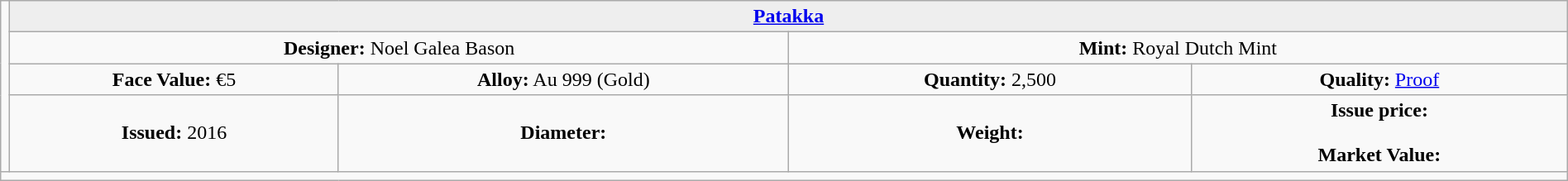<table class="wikitable" width=100%>
<tr>
<td rowspan=4 width="330px" nowrap align=center></td>
<th colspan="4" align=center style="background:#eeeeee;"><a href='#'>Patakka</a></th>
</tr>
<tr>
<td colspan="2" width="50%" align=center><strong>Designer:</strong> Noel Galea Bason</td>
<td colspan="2" width="50%" align=center><strong>Mint:</strong> Royal Dutch Mint</td>
</tr>
<tr>
<td align=center><strong>Face Value:</strong> €5</td>
<td align=center><strong>Alloy:</strong> Au 999 (Gold)</td>
<td align=center><strong>Quantity:</strong> 2,500</td>
<td align=center><strong>Quality:</strong> <a href='#'>Proof</a></td>
</tr>
<tr>
<td align=center><strong>Issued:</strong> 2016</td>
<td align=center><strong>Diameter:</strong> </td>
<td align=center><strong>Weight:</strong> </td>
<td align=center><strong>Issue price:</strong><br><br>
<strong>Market Value:</strong></td>
</tr>
<tr>
<td colspan="5" align=left></td>
</tr>
</table>
